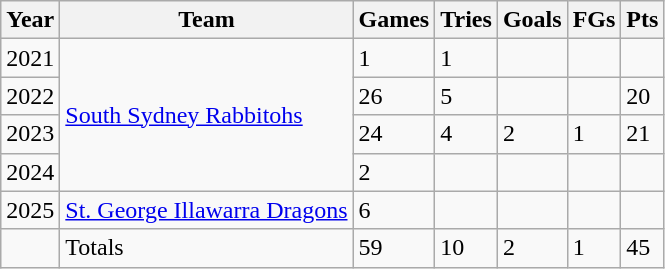<table class="wikitable">
<tr>
<th>Year</th>
<th>Team</th>
<th>Games</th>
<th>Tries</th>
<th>Goals</th>
<th>FGs</th>
<th>Pts</th>
</tr>
<tr>
<td>2021</td>
<td rowspan="4"> <a href='#'>South Sydney Rabbitohs</a></td>
<td>1</td>
<td>1</td>
<td></td>
<td></td>
<td></td>
</tr>
<tr>
<td>2022</td>
<td>26</td>
<td>5</td>
<td></td>
<td></td>
<td>20</td>
</tr>
<tr>
<td>2023</td>
<td>24</td>
<td>4</td>
<td>2</td>
<td>1</td>
<td>21</td>
</tr>
<tr>
<td>2024</td>
<td>2</td>
<td></td>
<td></td>
<td></td>
<td></td>
</tr>
<tr>
<td>2025</td>
<td> <a href='#'>St. George Illawarra Dragons</a></td>
<td>6</td>
<td></td>
<td></td>
<td></td>
<td></td>
</tr>
<tr>
<td></td>
<td>Totals</td>
<td>59</td>
<td>10</td>
<td>2</td>
<td>1</td>
<td>45</td>
</tr>
</table>
